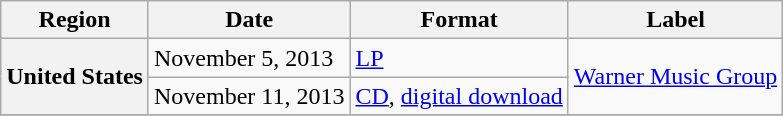<table class="wikitable plainrowheaders">
<tr>
<th scope="col">Region</th>
<th scope="col">Date</th>
<th scope="col">Format</th>
<th scope="col">Label</th>
</tr>
<tr>
<th scope="row" rowspan="2">United States</th>
<td>November 5, 2013</td>
<td><a href='#'>LP</a></td>
<td rowspan="2"><a href='#'>Warner Music Group</a></td>
</tr>
<tr>
<td>November 11, 2013</td>
<td><a href='#'>CD</a>, <a href='#'>digital download</a></td>
</tr>
<tr>
</tr>
</table>
